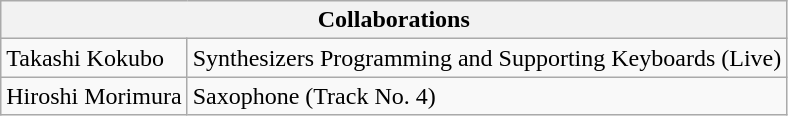<table class="wikitable">
<tr>
<th colspan=2><strong>Collaborations</strong></th>
</tr>
<tr>
<td>Takashi Kokubo</td>
<td>Synthesizers Programming and Supporting Keyboards (Live)</td>
</tr>
<tr>
<td>Hiroshi Morimura</td>
<td>Saxophone (Track No. 4)</td>
</tr>
</table>
